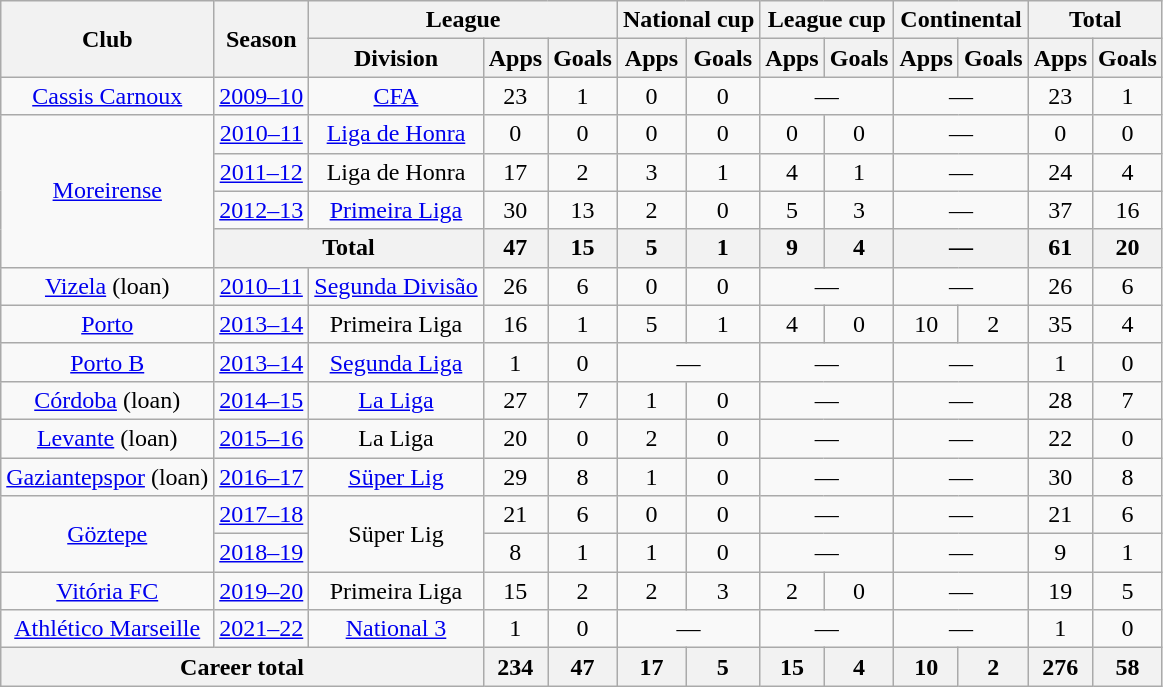<table class="wikitable" style="text-align:center">
<tr>
<th rowspan="2">Club</th>
<th rowspan="2">Season</th>
<th colspan="3">League</th>
<th colspan="2">National cup</th>
<th colspan="2">League cup</th>
<th colspan="2">Continental</th>
<th colspan="2">Total</th>
</tr>
<tr>
<th>Division</th>
<th>Apps</th>
<th>Goals</th>
<th>Apps</th>
<th>Goals</th>
<th>Apps</th>
<th>Goals</th>
<th>Apps</th>
<th>Goals</th>
<th>Apps</th>
<th>Goals</th>
</tr>
<tr>
<td><a href='#'>Cassis Carnoux</a></td>
<td><a href='#'>2009–10</a></td>
<td><a href='#'>CFA</a></td>
<td>23</td>
<td>1</td>
<td>0</td>
<td>0</td>
<td colspan="2">—</td>
<td colspan="2">—</td>
<td>23</td>
<td>1</td>
</tr>
<tr>
<td rowspan="4"><a href='#'>Moreirense</a></td>
<td><a href='#'>2010–11</a></td>
<td><a href='#'>Liga de Honra</a></td>
<td>0</td>
<td>0</td>
<td>0</td>
<td>0</td>
<td>0</td>
<td>0</td>
<td colspan="2">—</td>
<td>0</td>
<td>0</td>
</tr>
<tr>
<td><a href='#'>2011–12</a></td>
<td>Liga de Honra</td>
<td>17</td>
<td>2</td>
<td>3</td>
<td>1</td>
<td>4</td>
<td>1</td>
<td colspan="2">—</td>
<td>24</td>
<td>4</td>
</tr>
<tr>
<td><a href='#'>2012–13</a></td>
<td><a href='#'>Primeira Liga</a></td>
<td>30</td>
<td>13</td>
<td>2</td>
<td>0</td>
<td>5</td>
<td>3</td>
<td colspan="2">—</td>
<td>37</td>
<td>16</td>
</tr>
<tr>
<th colspan="2">Total</th>
<th>47</th>
<th>15</th>
<th>5</th>
<th>1</th>
<th>9</th>
<th>4</th>
<th colspan="2">—</th>
<th>61</th>
<th>20</th>
</tr>
<tr>
<td><a href='#'>Vizela</a> (loan)</td>
<td><a href='#'>2010–11</a></td>
<td><a href='#'>Segunda Divisão</a></td>
<td>26</td>
<td>6</td>
<td>0</td>
<td>0</td>
<td colspan="2">—</td>
<td colspan="2">—</td>
<td>26</td>
<td>6</td>
</tr>
<tr>
<td><a href='#'>Porto</a></td>
<td><a href='#'>2013–14</a></td>
<td>Primeira Liga</td>
<td>16</td>
<td>1</td>
<td>5</td>
<td>1</td>
<td>4</td>
<td>0</td>
<td>10</td>
<td>2</td>
<td>35</td>
<td>4</td>
</tr>
<tr>
<td><a href='#'>Porto B</a></td>
<td><a href='#'>2013–14</a></td>
<td><a href='#'>Segunda Liga</a></td>
<td>1</td>
<td>0</td>
<td colspan="2">—</td>
<td colspan="2">—</td>
<td colspan="2">—</td>
<td>1</td>
<td>0</td>
</tr>
<tr>
<td><a href='#'>Córdoba</a> (loan)</td>
<td><a href='#'>2014–15</a></td>
<td><a href='#'>La Liga</a></td>
<td>27</td>
<td>7</td>
<td>1</td>
<td>0</td>
<td colspan="2">—</td>
<td colspan="2">—</td>
<td>28</td>
<td>7</td>
</tr>
<tr>
<td><a href='#'>Levante</a> (loan)</td>
<td><a href='#'>2015–16</a></td>
<td>La Liga</td>
<td>20</td>
<td>0</td>
<td>2</td>
<td>0</td>
<td colspan="2">—</td>
<td colspan="2">—</td>
<td>22</td>
<td>0</td>
</tr>
<tr>
<td><a href='#'>Gaziantepspor</a> (loan)</td>
<td><a href='#'>2016–17</a></td>
<td><a href='#'>Süper Lig</a></td>
<td>29</td>
<td>8</td>
<td>1</td>
<td>0</td>
<td colspan="2">—</td>
<td colspan="2">—</td>
<td>30</td>
<td>8</td>
</tr>
<tr>
<td rowspan="2"><a href='#'>Göztepe</a></td>
<td><a href='#'>2017–18</a></td>
<td rowspan="2">Süper Lig</td>
<td>21</td>
<td>6</td>
<td>0</td>
<td>0</td>
<td colspan="2">—</td>
<td colspan="2">—</td>
<td>21</td>
<td>6</td>
</tr>
<tr>
<td><a href='#'>2018–19</a></td>
<td>8</td>
<td>1</td>
<td>1</td>
<td>0</td>
<td colspan="2">—</td>
<td colspan="2">—</td>
<td>9</td>
<td>1</td>
</tr>
<tr>
<td><a href='#'>Vitória FC</a></td>
<td><a href='#'>2019–20</a></td>
<td>Primeira Liga</td>
<td>15</td>
<td>2</td>
<td>2</td>
<td>3</td>
<td>2</td>
<td>0</td>
<td colspan="2">—</td>
<td>19</td>
<td>5</td>
</tr>
<tr>
<td><a href='#'>Athlético Marseille</a></td>
<td><a href='#'>2021–22</a></td>
<td><a href='#'>National 3</a></td>
<td>1</td>
<td>0</td>
<td colspan="2">—</td>
<td colspan="2">—</td>
<td colspan="2">—</td>
<td>1</td>
<td>0</td>
</tr>
<tr>
<th colspan="3">Career total</th>
<th>234</th>
<th>47</th>
<th>17</th>
<th>5</th>
<th>15</th>
<th>4</th>
<th>10</th>
<th>2</th>
<th>276</th>
<th>58</th>
</tr>
</table>
